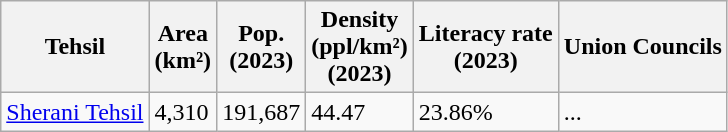<table class="wikitable sortable static-row-numbers static-row-header-hash">
<tr>
<th>Tehsil</th>
<th>Area<br>(km²)</th>
<th>Pop.<br>(2023)</th>
<th>Density<br>(ppl/km²)<br>(2023)</th>
<th>Literacy rate<br>(2023)</th>
<th>Union Councils</th>
</tr>
<tr>
<td><a href='#'>Sherani Tehsil</a></td>
<td>4,310</td>
<td>191,687</td>
<td>44.47</td>
<td>23.86%</td>
<td>...</td>
</tr>
</table>
